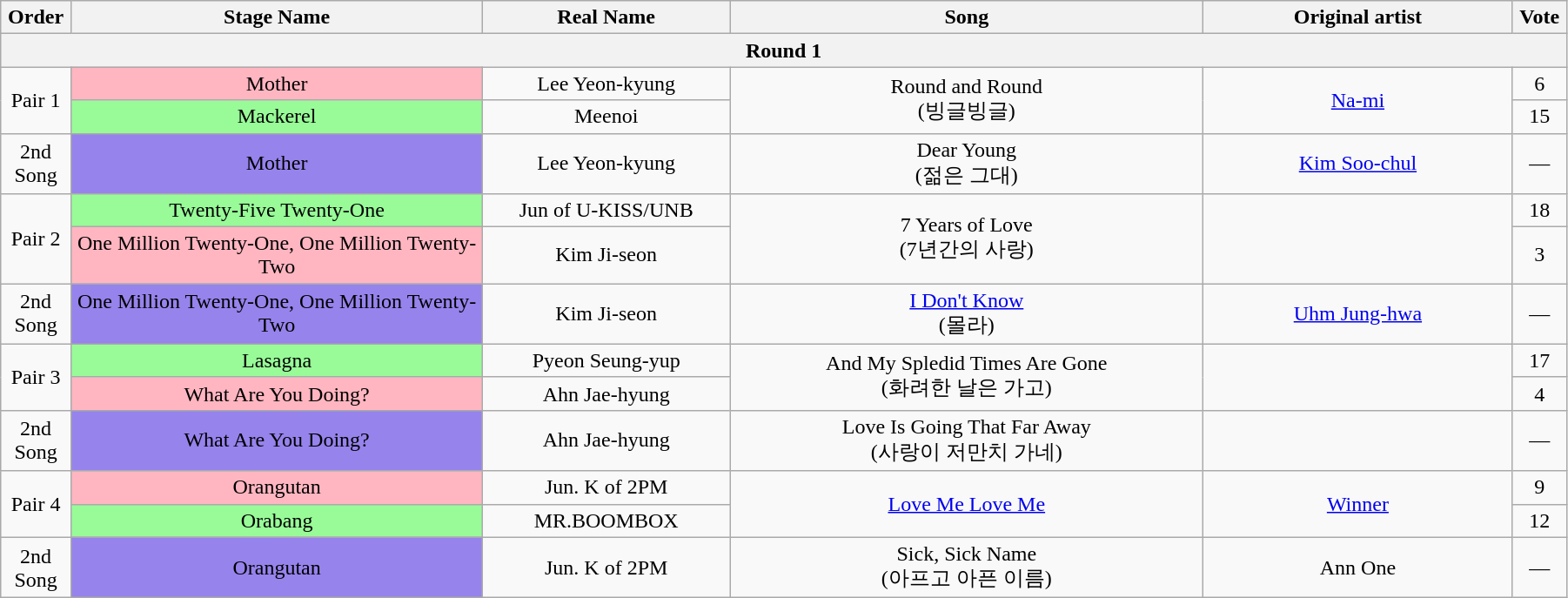<table class="wikitable" style="text-align:center; width:95%;">
<tr>
<th style="width:1%;">Order</th>
<th style="width:20%;">Stage Name</th>
<th style="width:12%;">Real Name</th>
<th style="width:23%;">Song</th>
<th style="width:15%;">Original artist</th>
<th style="width:1%;">Vote</th>
</tr>
<tr>
<th colspan=6>Round 1</th>
</tr>
<tr>
<td rowspan=2>Pair 1</td>
<td bgcolor="lightpink">Mother</td>
<td>Lee Yeon-kyung</td>
<td rowspan=2>Round and Round<br>(빙글빙글)</td>
<td rowspan=2><a href='#'>Na-mi</a></td>
<td>6</td>
</tr>
<tr>
<td bgcolor="palegreen">Mackerel</td>
<td>Meenoi</td>
<td>15</td>
</tr>
<tr>
<td>2nd Song</td>
<td bgcolor="#9683EC">Mother</td>
<td>Lee Yeon-kyung</td>
<td>Dear Young<br>(젊은 그대)</td>
<td><a href='#'>Kim Soo-chul</a></td>
<td>—</td>
</tr>
<tr>
<td rowspan=2>Pair 2</td>
<td bgcolor="palegreen">Twenty-Five Twenty-One</td>
<td>Jun of U-KISS/UNB</td>
<td rowspan=2>7 Years of Love<br>(7년간의 사랑)</td>
<td rowspan=2></td>
<td>18</td>
</tr>
<tr>
<td bgcolor="lightpink">One Million Twenty-One, One Million Twenty-Two</td>
<td>Kim Ji-seon</td>
<td>3</td>
</tr>
<tr>
<td>2nd Song</td>
<td bgcolor="#9683EC">One Million Twenty-One, One Million Twenty-Two</td>
<td>Kim Ji-seon</td>
<td><a href='#'>I Don't Know</a><br>(몰라)</td>
<td><a href='#'>Uhm Jung-hwa</a></td>
<td>—</td>
</tr>
<tr>
<td rowspan=2>Pair 3</td>
<td bgcolor="palegreen">Lasagna</td>
<td>Pyeon Seung-yup</td>
<td rowspan=2>And My Spledid Times Are Gone<br>(화려한 날은 가고)</td>
<td rowspan=2></td>
<td>17</td>
</tr>
<tr>
<td bgcolor="lightpink">What Are You Doing?</td>
<td>Ahn Jae-hyung</td>
<td>4</td>
</tr>
<tr>
<td>2nd Song</td>
<td bgcolor="#9683EC">What Are You Doing?</td>
<td>Ahn Jae-hyung</td>
<td>Love Is Going That Far Away<br>(사랑이 저만치 가네)</td>
<td></td>
<td>—</td>
</tr>
<tr>
<td rowspan=2>Pair 4</td>
<td bgcolor="lightpink">Orangutan</td>
<td>Jun. K of 2PM</td>
<td rowspan=2><a href='#'>Love Me Love Me</a></td>
<td rowspan=2><a href='#'>Winner</a></td>
<td>9</td>
</tr>
<tr>
<td bgcolor="palegreen">Orabang</td>
<td>MR.BOOMBOX</td>
<td>12</td>
</tr>
<tr>
<td>2nd Song</td>
<td bgcolor="#9683EC">Orangutan</td>
<td>Jun. K of 2PM</td>
<td>Sick, Sick Name<br>(아프고 아픈 이름)</td>
<td>Ann One</td>
<td>—</td>
</tr>
</table>
